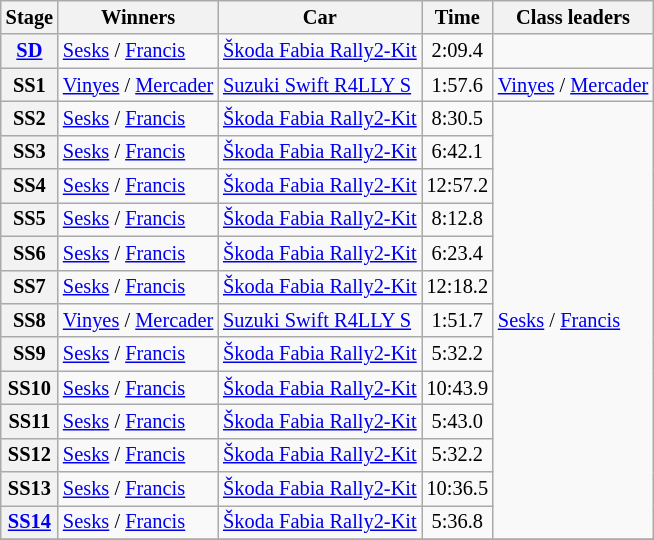<table class="wikitable" style="font-size:85%">
<tr>
<th>Stage</th>
<th>Winners</th>
<th>Car</th>
<th>Time</th>
<th>Class leaders</th>
</tr>
<tr>
<th><a href='#'>SD</a></th>
<td><a href='#'>Sesks</a> / <a href='#'>Francis</a></td>
<td><a href='#'>Škoda Fabia Rally2-Kit</a></td>
<td align="center">2:09.4</td>
<td></td>
</tr>
<tr>
<th>SS1</th>
<td><a href='#'>Vinyes</a> / <a href='#'>Mercader</a></td>
<td><a href='#'>Suzuki Swift R4LLY S</a></td>
<td align="center">1:57.6</td>
<td><a href='#'>Vinyes</a> / <a href='#'>Mercader</a></td>
</tr>
<tr>
<th>SS2</th>
<td><a href='#'>Sesks</a> / <a href='#'>Francis</a></td>
<td><a href='#'>Škoda Fabia Rally2-Kit</a></td>
<td align="center">8:30.5</td>
<td rowspan="13"><a href='#'>Sesks</a> / <a href='#'>Francis</a></td>
</tr>
<tr>
<th>SS3</th>
<td><a href='#'>Sesks</a> / <a href='#'>Francis</a></td>
<td><a href='#'>Škoda Fabia Rally2-Kit</a></td>
<td align="center">6:42.1</td>
</tr>
<tr>
<th>SS4</th>
<td><a href='#'>Sesks</a> / <a href='#'>Francis</a></td>
<td><a href='#'>Škoda Fabia Rally2-Kit</a></td>
<td align="center">12:57.2</td>
</tr>
<tr>
<th>SS5</th>
<td><a href='#'>Sesks</a> / <a href='#'>Francis</a></td>
<td><a href='#'>Škoda Fabia Rally2-Kit</a></td>
<td align="center">8:12.8</td>
</tr>
<tr>
<th>SS6</th>
<td><a href='#'>Sesks</a> / <a href='#'>Francis</a></td>
<td><a href='#'>Škoda Fabia Rally2-Kit</a></td>
<td align="center">6:23.4</td>
</tr>
<tr>
<th>SS7</th>
<td><a href='#'>Sesks</a> / <a href='#'>Francis</a></td>
<td><a href='#'>Škoda Fabia Rally2-Kit</a></td>
<td align="center">12:18.2</td>
</tr>
<tr>
<th>SS8</th>
<td><a href='#'>Vinyes</a> / <a href='#'>Mercader</a></td>
<td><a href='#'>Suzuki Swift R4LLY S</a></td>
<td align="center">1:51.7</td>
</tr>
<tr>
<th>SS9</th>
<td><a href='#'>Sesks</a> / <a href='#'>Francis</a></td>
<td><a href='#'>Škoda Fabia Rally2-Kit</a></td>
<td align="center">5:32.2</td>
</tr>
<tr>
<th>SS10</th>
<td><a href='#'>Sesks</a> / <a href='#'>Francis</a></td>
<td><a href='#'>Škoda Fabia Rally2-Kit</a></td>
<td align="center">10:43.9</td>
</tr>
<tr>
<th>SS11</th>
<td><a href='#'>Sesks</a> / <a href='#'>Francis</a></td>
<td><a href='#'>Škoda Fabia Rally2-Kit</a></td>
<td align="center">5:43.0</td>
</tr>
<tr>
<th>SS12</th>
<td><a href='#'>Sesks</a> / <a href='#'>Francis</a></td>
<td><a href='#'>Škoda Fabia Rally2-Kit</a></td>
<td align="center">5:32.2</td>
</tr>
<tr>
<th>SS13</th>
<td><a href='#'>Sesks</a> / <a href='#'>Francis</a></td>
<td><a href='#'>Škoda Fabia Rally2-Kit</a></td>
<td align="center">10:36.5</td>
</tr>
<tr>
<th><a href='#'>SS14</a></th>
<td><a href='#'>Sesks</a> / <a href='#'>Francis</a></td>
<td><a href='#'>Škoda Fabia Rally2-Kit</a></td>
<td align="center">5:36.8</td>
</tr>
<tr>
</tr>
</table>
